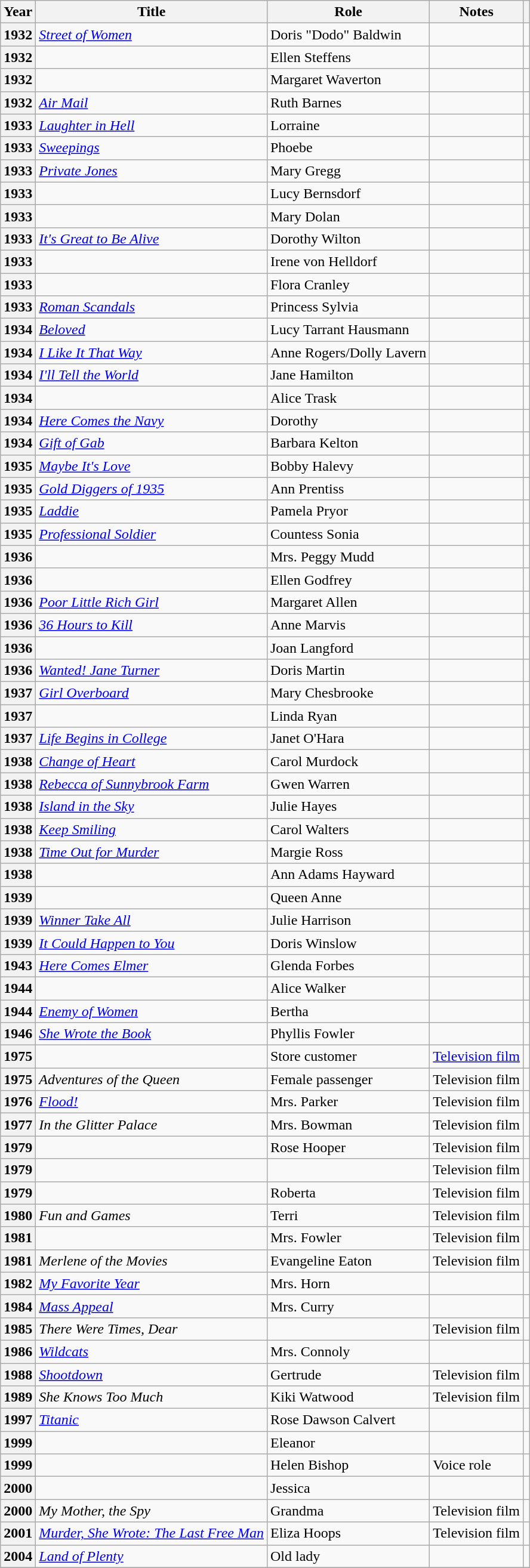<table class="wikitable sortable plainrowheaders">
<tr>
<th>Year</th>
<th>Title</th>
<th>Role</th>
<th>Notes</th>
<th class="unsortable"></th>
</tr>
<tr>
<th scope="row">1932</th>
<td><em><a href='#'>Street of Women</a></em></td>
<td>Doris "Dodo" Baldwin</td>
<td></td>
<td align="center"></td>
</tr>
<tr>
<th scope="row">1932</th>
<td><em></em></td>
<td>Ellen Steffens</td>
<td></td>
<td align="center"></td>
</tr>
<tr>
<th scope="row">1932</th>
<td><em></em></td>
<td>Margaret Waverton</td>
<td></td>
<td align="center"></td>
</tr>
<tr>
<th scope="row">1932</th>
<td><em><a href='#'>Air Mail</a></em></td>
<td>Ruth Barnes</td>
<td></td>
<td align="center"></td>
</tr>
<tr>
<th scope="row">1933</th>
<td><em><a href='#'>Laughter in Hell</a></em></td>
<td>Lorraine</td>
<td></td>
<td align="center"></td>
</tr>
<tr>
<th scope="row">1933</th>
<td><em><a href='#'>Sweepings</a></em></td>
<td>Phoebe</td>
<td></td>
<td align="center"></td>
</tr>
<tr>
<th scope="row">1933</th>
<td><em><a href='#'>Private Jones</a></em></td>
<td>Mary Gregg</td>
<td></td>
<td align="center"></td>
</tr>
<tr>
<th scope="row">1933</th>
<td><em></em></td>
<td>Lucy Bernsdorf</td>
<td></td>
<td align="center"></td>
</tr>
<tr>
<th scope="row">1933</th>
<td><em></em></td>
<td>Mary Dolan</td>
<td></td>
<td align="center"></td>
</tr>
<tr>
<th scope="row">1933</th>
<td><em><a href='#'>It's Great to Be Alive</a></em></td>
<td>Dorothy Wilton</td>
<td></td>
<td align="center"></td>
</tr>
<tr>
<th scope="row">1933</th>
<td><em></em></td>
<td>Irene von Helldorf</td>
<td></td>
<td align="center"></td>
</tr>
<tr>
<th scope="row">1933</th>
<td><em></em></td>
<td>Flora Cranley</td>
<td></td>
<td align="center"></td>
</tr>
<tr>
<th scope="row">1933</th>
<td><em><a href='#'>Roman Scandals</a></em></td>
<td>Princess Sylvia</td>
<td></td>
<td align="center"></td>
</tr>
<tr>
<th scope="row">1934</th>
<td><em><a href='#'>Beloved</a></em></td>
<td>Lucy Tarrant Hausmann</td>
<td></td>
<td align="center"></td>
</tr>
<tr>
<th scope="row">1934</th>
<td><em><a href='#'>I Like It That Way</a></em></td>
<td>Anne Rogers/Dolly Lavern</td>
<td></td>
<td align="center"></td>
</tr>
<tr>
<th scope="row">1934</th>
<td><em><a href='#'>I'll Tell the World</a></em></td>
<td>Jane Hamilton</td>
<td></td>
<td align="center"></td>
</tr>
<tr>
<th scope="row">1934</th>
<td><em></em></td>
<td>Alice Trask</td>
<td></td>
<td align="center"></td>
</tr>
<tr>
<th scope="row">1934</th>
<td><em><a href='#'>Here Comes the Navy</a></em></td>
<td>Dorothy</td>
<td></td>
<td align="center"></td>
</tr>
<tr>
<th scope="row">1934</th>
<td><em><a href='#'>Gift of Gab</a></em></td>
<td>Barbara Kelton</td>
<td></td>
<td align="center"></td>
</tr>
<tr>
<th scope="row">1935</th>
<td><em><a href='#'>Maybe It's Love</a></em></td>
<td>Bobby Halevy</td>
<td></td>
<td align="center"></td>
</tr>
<tr>
<th scope="row">1935</th>
<td><em><a href='#'>Gold Diggers of 1935</a></em></td>
<td>Ann Prentiss</td>
<td></td>
<td align="center"></td>
</tr>
<tr>
<th scope="row">1935</th>
<td><em><a href='#'>Laddie</a></em></td>
<td>Pamela Pryor</td>
<td></td>
<td align="center"></td>
</tr>
<tr>
<th scope="row">1935</th>
<td><em><a href='#'>Professional Soldier</a></em></td>
<td>Countess Sonia</td>
<td></td>
<td align="center"></td>
</tr>
<tr>
<th scope="row">1936</th>
<td><em></em></td>
<td>Mrs. Peggy Mudd</td>
<td></td>
<td align="center"></td>
</tr>
<tr>
<th scope="row">1936</th>
<td><em></em></td>
<td>Ellen Godfrey</td>
<td></td>
<td align="center"></td>
</tr>
<tr>
<th scope="row">1936</th>
<td><em><a href='#'>Poor Little Rich Girl</a></em></td>
<td>Margaret Allen</td>
<td></td>
<td align="center"></td>
</tr>
<tr>
<th scope="row">1936</th>
<td><em><a href='#'>36 Hours to Kill</a></em></td>
<td>Anne Marvis</td>
<td></td>
<td align="center"></td>
</tr>
<tr>
<th scope="row">1936</th>
<td><em></em></td>
<td>Joan Langford</td>
<td></td>
<td align="center"></td>
</tr>
<tr>
<th scope="row">1936</th>
<td><em><a href='#'>Wanted! Jane Turner</a></em></td>
<td>Doris Martin</td>
<td></td>
<td align="center"></td>
</tr>
<tr>
<th scope="row">1937</th>
<td><em><a href='#'>Girl Overboard</a></em></td>
<td>Mary Chesbrooke</td>
<td></td>
<td align="center"></td>
</tr>
<tr>
<th scope="row">1937</th>
<td><em></em></td>
<td>Linda Ryan</td>
<td></td>
<td align="center"></td>
</tr>
<tr>
<th scope="row">1937</th>
<td><em><a href='#'>Life Begins in College</a></em></td>
<td>Janet O'Hara</td>
<td></td>
<td align="center"></td>
</tr>
<tr>
<th scope="row">1938</th>
<td><em><a href='#'>Change of Heart</a></em></td>
<td>Carol Murdock</td>
<td></td>
<td align="center"></td>
</tr>
<tr>
<th scope="row">1938</th>
<td><em><a href='#'>Rebecca of Sunnybrook Farm</a></em></td>
<td>Gwen Warren</td>
<td></td>
<td align="center"></td>
</tr>
<tr>
<th scope="row">1938</th>
<td><em><a href='#'>Island in the Sky</a></em></td>
<td>Julie Hayes</td>
<td></td>
<td align="center"></td>
</tr>
<tr>
<th scope="row">1938</th>
<td><em><a href='#'>Keep Smiling</a></em></td>
<td>Carol Walters</td>
<td></td>
<td align="center"></td>
</tr>
<tr>
<th scope="row">1938</th>
<td><em><a href='#'>Time Out for Murder</a></em></td>
<td>Margie Ross</td>
<td></td>
<td align="center"></td>
</tr>
<tr>
<th scope="row">1938</th>
<td><em></em></td>
<td>Ann Adams Hayward</td>
<td></td>
<td align="center"></td>
</tr>
<tr>
<th scope="row">1939</th>
<td><em></em></td>
<td>Queen Anne</td>
<td></td>
<td align="center"></td>
</tr>
<tr>
<th scope="row">1939</th>
<td><em><a href='#'>Winner Take All</a></em></td>
<td>Julie Harrison</td>
<td></td>
<td align="center"></td>
</tr>
<tr>
<th scope="row">1939</th>
<td><em><a href='#'>It Could Happen to You</a></em></td>
<td>Doris Winslow</td>
<td></td>
<td align="center"></td>
</tr>
<tr>
<th scope="row">1943</th>
<td><em><a href='#'>Here Comes Elmer</a></em></td>
<td>Glenda Forbes</td>
<td></td>
<td align="center"></td>
</tr>
<tr>
<th scope="row">1944</th>
<td><em></em></td>
<td>Alice Walker</td>
<td></td>
<td align="center"></td>
</tr>
<tr>
<th scope="row">1944</th>
<td><em><a href='#'>Enemy of Women</a></em></td>
<td>Bertha</td>
<td></td>
<td align="center"></td>
</tr>
<tr>
<th scope="row">1946</th>
<td><em><a href='#'>She Wrote the Book</a></em></td>
<td>Phyllis Fowler</td>
<td></td>
<td align="center"></td>
</tr>
<tr>
<th scope="row">1975</th>
<td><em></em></td>
<td>Store customer</td>
<td><a href='#'>Television film</a></td>
<td align="center"></td>
</tr>
<tr>
<th scope="row">1975</th>
<td><em>Adventures of the Queen</em></td>
<td>Female passenger</td>
<td>Television film</td>
<td align="center"></td>
</tr>
<tr>
<th scope="row">1976</th>
<td><em><a href='#'>Flood!</a></em></td>
<td>Mrs. Parker</td>
<td>Television film</td>
<td align="center"></td>
</tr>
<tr>
<th scope="row">1977</th>
<td><em>In the Glitter Palace</em></td>
<td>Mrs. Bowman</td>
<td>Television film</td>
<td align="center"></td>
</tr>
<tr>
<th scope="row">1979</th>
<td><em></em></td>
<td>Rose Hooper</td>
<td>Television film</td>
<td align="center"></td>
</tr>
<tr>
<th scope="row">1979</th>
<td><em></em></td>
<td></td>
<td>Television film</td>
<td align="center"></td>
</tr>
<tr>
<th scope="row">1979</th>
<td><em></em></td>
<td>Roberta</td>
<td>Television film</td>
<td align="center"></td>
</tr>
<tr>
<th scope="row">1980</th>
<td><em>Fun and Games</em></td>
<td>Terri</td>
<td>Television film</td>
<td align="center"></td>
</tr>
<tr>
<th scope="row">1981</th>
<td><em></em></td>
<td>Mrs. Fowler</td>
<td>Television film</td>
<td align="center"></td>
</tr>
<tr>
<th scope="row">1981</th>
<td><em>Merlene of the Movies</em></td>
<td>Evangeline Eaton</td>
<td>Television film</td>
<td align="center"></td>
</tr>
<tr>
<th scope="row">1982</th>
<td><em><a href='#'>My Favorite Year</a></em></td>
<td>Mrs. Horn</td>
<td></td>
<td align="center"></td>
</tr>
<tr>
<th scope="row">1984</th>
<td><em><a href='#'>Mass Appeal</a></em></td>
<td>Mrs. Curry</td>
<td></td>
<td align="center"></td>
</tr>
<tr>
<th scope="row">1985</th>
<td><em>There Were Times, Dear</em></td>
<td></td>
<td>Television film</td>
<td align="center"></td>
</tr>
<tr>
<th scope="row">1986</th>
<td><em><a href='#'>Wildcats</a></em></td>
<td>Mrs. Connoly</td>
<td></td>
<td align="center"></td>
</tr>
<tr>
<th scope="row">1988</th>
<td><em><a href='#'>Shootdown</a></em></td>
<td>Gertrude</td>
<td>Television film</td>
<td align="center"></td>
</tr>
<tr>
<th scope="row">1989</th>
<td><em>She Knows Too Much</em></td>
<td>Kiki Watwood</td>
<td>Television film</td>
<td align="center"></td>
</tr>
<tr>
<th scope="row">1997</th>
<td><em><a href='#'>Titanic</a></em></td>
<td>Rose Dawson Calvert</td>
<td></td>
<td align="center"></td>
</tr>
<tr>
<th scope="row">1999</th>
<td><em></em></td>
<td>Eleanor</td>
<td></td>
<td align="center"></td>
</tr>
<tr>
<th scope="row">1999</th>
<td><em></em></td>
<td>Helen Bishop</td>
<td>Voice role</td>
<td align="center"></td>
</tr>
<tr>
<th scope="row">2000</th>
<td><em></em></td>
<td>Jessica</td>
<td></td>
<td align="center"></td>
</tr>
<tr>
<th scope="row">2000</th>
<td><em>My Mother, the Spy</em></td>
<td>Grandma</td>
<td>Television film</td>
<td align="center"></td>
</tr>
<tr>
<th scope="row">2001</th>
<td><em><a href='#'>Murder, She Wrote: The Last Free Man</a></em></td>
<td>Eliza Hoops</td>
<td>Television film</td>
<td align="center"></td>
</tr>
<tr>
<th scope="row">2004</th>
<td><em><a href='#'>Land of Plenty</a></em></td>
<td>Old lady</td>
<td></td>
<td align="center"></td>
</tr>
<tr>
</tr>
</table>
